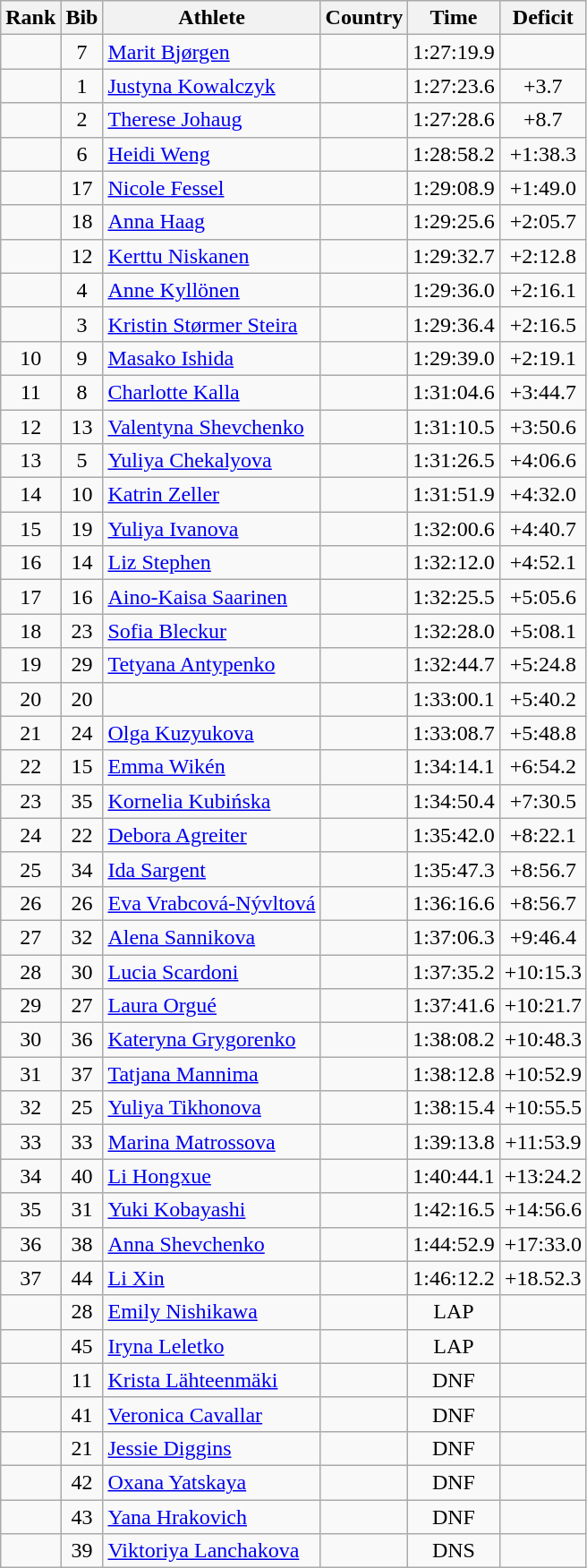<table class="wikitable sortable" style="text-align:center">
<tr>
<th>Rank</th>
<th>Bib</th>
<th>Athlete</th>
<th>Country</th>
<th>Time</th>
<th>Deficit</th>
</tr>
<tr>
<td></td>
<td>7</td>
<td align=left><a href='#'>Marit Bjørgen</a></td>
<td align=left></td>
<td>1:27:19.9</td>
<td></td>
</tr>
<tr>
<td></td>
<td>1</td>
<td align=left><a href='#'>Justyna Kowalczyk</a></td>
<td align=left></td>
<td>1:27:23.6</td>
<td>+3.7</td>
</tr>
<tr>
<td></td>
<td>2</td>
<td align=left><a href='#'>Therese Johaug</a></td>
<td align=left></td>
<td>1:27:28.6</td>
<td>+8.7</td>
</tr>
<tr>
<td></td>
<td>6</td>
<td align=left><a href='#'>Heidi Weng</a></td>
<td align=left></td>
<td>1:28:58.2</td>
<td>+1:38.3</td>
</tr>
<tr>
<td></td>
<td>17</td>
<td align=left><a href='#'>Nicole Fessel</a></td>
<td align=left></td>
<td>1:29:08.9</td>
<td>+1:49.0</td>
</tr>
<tr>
<td></td>
<td>18</td>
<td align=left><a href='#'>Anna Haag</a></td>
<td align=left></td>
<td>1:29:25.6</td>
<td>+2:05.7</td>
</tr>
<tr>
<td></td>
<td>12</td>
<td align=left><a href='#'>Kerttu Niskanen</a></td>
<td align=left></td>
<td>1:29:32.7</td>
<td>+2:12.8</td>
</tr>
<tr>
<td></td>
<td>4</td>
<td align=left><a href='#'>Anne Kyllönen</a></td>
<td align=left></td>
<td>1:29:36.0</td>
<td>+2:16.1</td>
</tr>
<tr>
<td></td>
<td>3</td>
<td align=left><a href='#'>Kristin Størmer Steira</a></td>
<td align=left></td>
<td>1:29:36.4</td>
<td>+2:16.5</td>
</tr>
<tr>
<td>10</td>
<td>9</td>
<td align=left><a href='#'>Masako Ishida</a></td>
<td align=left></td>
<td>1:29:39.0</td>
<td>+2:19.1</td>
</tr>
<tr>
<td>11</td>
<td>8</td>
<td align=left><a href='#'>Charlotte Kalla</a></td>
<td align=left></td>
<td>1:31:04.6</td>
<td>+3:44.7</td>
</tr>
<tr>
<td>12</td>
<td>13</td>
<td align=left><a href='#'>Valentyna Shevchenko</a></td>
<td align=left></td>
<td>1:31:10.5</td>
<td>+3:50.6</td>
</tr>
<tr>
<td>13</td>
<td>5</td>
<td align=left><a href='#'>Yuliya Chekalyova</a></td>
<td align=left></td>
<td>1:31:26.5</td>
<td>+4:06.6</td>
</tr>
<tr>
<td>14</td>
<td>10</td>
<td align=left><a href='#'>Katrin Zeller</a></td>
<td align=left></td>
<td>1:31:51.9</td>
<td>+4:32.0</td>
</tr>
<tr>
<td>15</td>
<td>19</td>
<td align=left><a href='#'>Yuliya Ivanova</a></td>
<td align=left></td>
<td>1:32:00.6</td>
<td>+4:40.7</td>
</tr>
<tr>
<td>16</td>
<td>14</td>
<td align=left><a href='#'>Liz Stephen</a></td>
<td align=left></td>
<td>1:32:12.0</td>
<td>+4:52.1</td>
</tr>
<tr>
<td>17</td>
<td>16</td>
<td align=left><a href='#'>Aino-Kaisa Saarinen</a></td>
<td align=left></td>
<td>1:32:25.5</td>
<td>+5:05.6</td>
</tr>
<tr>
<td>18</td>
<td>23</td>
<td align=left><a href='#'>Sofia Bleckur</a></td>
<td align=left></td>
<td>1:32:28.0</td>
<td>+5:08.1</td>
</tr>
<tr>
<td>19</td>
<td>29</td>
<td align=left><a href='#'>Tetyana Antypenko</a></td>
<td align=left></td>
<td>1:32:44.7</td>
<td>+5:24.8</td>
</tr>
<tr>
<td>20</td>
<td>20</td>
<td align=left></td>
<td align=left></td>
<td>1:33:00.1</td>
<td>+5:40.2</td>
</tr>
<tr>
<td>21</td>
<td>24</td>
<td align=left><a href='#'>Olga Kuzyukova</a></td>
<td align=left></td>
<td>1:33:08.7</td>
<td>+5:48.8</td>
</tr>
<tr>
<td>22</td>
<td>15</td>
<td align=left><a href='#'>Emma Wikén</a></td>
<td align=left></td>
<td>1:34:14.1</td>
<td>+6:54.2</td>
</tr>
<tr>
<td>23</td>
<td>35</td>
<td align=left><a href='#'>Kornelia Kubińska</a></td>
<td align=left></td>
<td>1:34:50.4</td>
<td>+7:30.5</td>
</tr>
<tr>
<td>24</td>
<td>22</td>
<td align=left><a href='#'>Debora Agreiter</a></td>
<td align=left></td>
<td>1:35:42.0</td>
<td>+8:22.1</td>
</tr>
<tr>
<td>25</td>
<td>34</td>
<td align=left><a href='#'>Ida Sargent</a></td>
<td align=left></td>
<td>1:35:47.3</td>
<td>+8:56.7</td>
</tr>
<tr>
<td>26</td>
<td>26</td>
<td align=left><a href='#'>Eva Vrabcová-Nývltová</a></td>
<td align=left></td>
<td>1:36:16.6</td>
<td>+8:56.7</td>
</tr>
<tr>
<td>27</td>
<td>32</td>
<td align=left><a href='#'>Alena Sannikova</a></td>
<td align=left></td>
<td>1:37:06.3</td>
<td>+9:46.4</td>
</tr>
<tr>
<td>28</td>
<td>30</td>
<td align=left><a href='#'>Lucia Scardoni</a></td>
<td align=left></td>
<td>1:37:35.2</td>
<td>+10:15.3</td>
</tr>
<tr>
<td>29</td>
<td>27</td>
<td align=left><a href='#'>Laura Orgué</a></td>
<td align=left></td>
<td>1:37:41.6</td>
<td>+10:21.7</td>
</tr>
<tr>
<td>30</td>
<td>36</td>
<td align=left><a href='#'>Kateryna Grygorenko</a></td>
<td align=left></td>
<td>1:38:08.2</td>
<td>+10:48.3</td>
</tr>
<tr>
<td>31</td>
<td>37</td>
<td align=left><a href='#'>Tatjana Mannima</a></td>
<td align=left></td>
<td>1:38:12.8</td>
<td>+10:52.9</td>
</tr>
<tr>
<td>32</td>
<td>25</td>
<td align=left><a href='#'>Yuliya Tikhonova</a></td>
<td align=left></td>
<td>1:38:15.4</td>
<td>+10:55.5</td>
</tr>
<tr>
<td>33</td>
<td>33</td>
<td align=left><a href='#'>Marina Matrossova</a></td>
<td align=left></td>
<td>1:39:13.8</td>
<td>+11:53.9</td>
</tr>
<tr>
<td>34</td>
<td>40</td>
<td align=left><a href='#'>Li Hongxue</a></td>
<td align=left></td>
<td>1:40:44.1</td>
<td>+13:24.2</td>
</tr>
<tr>
<td>35</td>
<td>31</td>
<td align=left><a href='#'>Yuki Kobayashi</a></td>
<td align=left></td>
<td>1:42:16.5</td>
<td>+14:56.6</td>
</tr>
<tr>
<td>36</td>
<td>38</td>
<td align=left><a href='#'>Anna Shevchenko</a></td>
<td align=left></td>
<td>1:44:52.9</td>
<td>+17:33.0</td>
</tr>
<tr>
<td>37</td>
<td>44</td>
<td align=left><a href='#'>Li Xin</a></td>
<td align=left></td>
<td>1:46:12.2</td>
<td>+18.52.3</td>
</tr>
<tr>
<td></td>
<td>28</td>
<td align=left><a href='#'>Emily Nishikawa</a></td>
<td align=left></td>
<td>LAP</td>
<td></td>
</tr>
<tr>
<td></td>
<td>45</td>
<td align=left><a href='#'>Iryna Leletko</a></td>
<td align=left></td>
<td>LAP</td>
<td></td>
</tr>
<tr>
<td></td>
<td>11</td>
<td align=left><a href='#'>Krista Lähteenmäki</a></td>
<td align=left></td>
<td>DNF</td>
<td></td>
</tr>
<tr>
<td></td>
<td>41</td>
<td align=left><a href='#'>Veronica Cavallar</a></td>
<td align=left></td>
<td>DNF</td>
<td></td>
</tr>
<tr>
<td></td>
<td>21</td>
<td align=left><a href='#'>Jessie Diggins</a></td>
<td align=left></td>
<td>DNF</td>
<td></td>
</tr>
<tr>
<td></td>
<td>42</td>
<td align=left><a href='#'>Oxana Yatskaya</a></td>
<td align=left></td>
<td>DNF</td>
<td></td>
</tr>
<tr>
<td></td>
<td>43</td>
<td align=left><a href='#'>Yana Hrakovich</a></td>
<td align=left></td>
<td>DNF</td>
<td></td>
</tr>
<tr>
<td></td>
<td>39</td>
<td align=left><a href='#'>Viktoriya Lanchakova</a></td>
<td align=left></td>
<td>DNS</td>
<td></td>
</tr>
</table>
